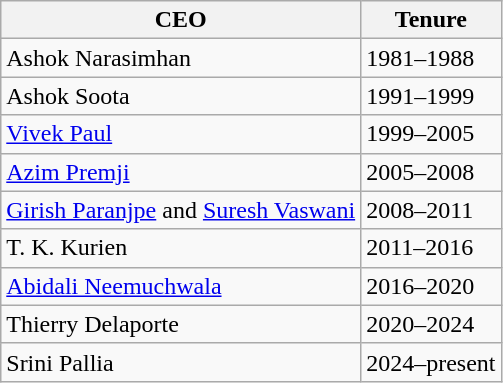<table class="wikitable">
<tr>
<th>CEO</th>
<th>Tenure</th>
</tr>
<tr>
<td>Ashok Narasimhan</td>
<td>1981–1988</td>
</tr>
<tr>
<td>Ashok Soota</td>
<td>1991–1999</td>
</tr>
<tr>
<td><a href='#'>Vivek Paul</a></td>
<td>1999–2005</td>
</tr>
<tr>
<td><a href='#'>Azim Premji</a></td>
<td>2005–2008</td>
</tr>
<tr>
<td><a href='#'>Girish Paranjpe</a> and <a href='#'>Suresh Vaswani</a></td>
<td>2008–2011</td>
</tr>
<tr>
<td>T. K. Kurien</td>
<td>2011–2016</td>
</tr>
<tr>
<td><a href='#'>Abidali Neemuchwala</a></td>
<td>2016–2020</td>
</tr>
<tr>
<td>Thierry Delaporte</td>
<td>2020–2024</td>
</tr>
<tr>
<td>Srini Pallia</td>
<td>2024–present</td>
</tr>
</table>
